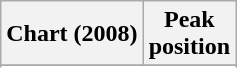<table class="wikitable sortable plainrowheaders" style="text-align:center">
<tr>
<th scope="col">Chart (2008)</th>
<th scope="col">Peak<br>position</th>
</tr>
<tr>
</tr>
<tr>
</tr>
<tr>
</tr>
<tr>
</tr>
</table>
